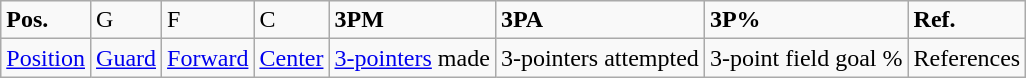<table class="wikitable">
<tr>
<td><strong>Pos.</strong></td>
<td>G</td>
<td>F</td>
<td>C</td>
<td><strong>3PM</strong></td>
<td><strong>3PA</strong></td>
<td><strong>3P%</strong></td>
<td><strong>Ref.</strong></td>
</tr>
<tr>
<td><a href='#'>Position</a></td>
<td><a href='#'>Guard</a></td>
<td><a href='#'>Forward</a></td>
<td><a href='#'>Center</a></td>
<td><a href='#'>3-pointers</a> made</td>
<td>3-pointers attempted</td>
<td>3-point field goal %</td>
<td>References</td>
</tr>
</table>
